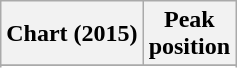<table class="wikitable sortable plainrowheaders">
<tr>
<th scope="col">Chart (2015)</th>
<th scope="col">Peak<br>position</th>
</tr>
<tr>
</tr>
<tr>
</tr>
</table>
